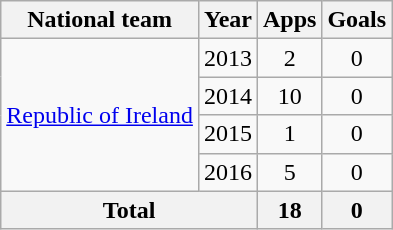<table class="wikitable" style="text-align:center">
<tr>
<th>National team</th>
<th>Year</th>
<th>Apps</th>
<th>Goals</th>
</tr>
<tr>
<td rowspan="4"><a href='#'>Republic of Ireland</a></td>
<td>2013</td>
<td>2</td>
<td>0</td>
</tr>
<tr>
<td>2014</td>
<td>10</td>
<td>0</td>
</tr>
<tr>
<td>2015</td>
<td>1</td>
<td>0</td>
</tr>
<tr>
<td>2016</td>
<td>5</td>
<td>0</td>
</tr>
<tr>
<th colspan="2">Total</th>
<th>18</th>
<th>0</th>
</tr>
</table>
